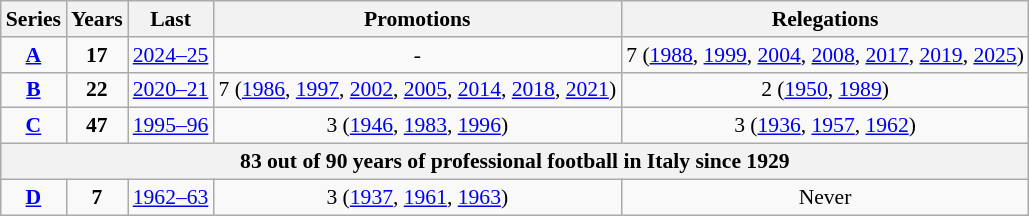<table class="wikitable sortable" style="font-size:90%; text-align: center;">
<tr>
<th>Series</th>
<th>Years</th>
<th>Last</th>
<th>Promotions</th>
<th>Relegations</th>
</tr>
<tr>
<td align=center><strong><a href='#'>A</a></strong></td>
<td><strong>17</strong></td>
<td><a href='#'>2024–25</a></td>
<td>-</td>
<td> 7 (<a href='#'>1988</a>, <a href='#'>1999</a>, <a href='#'>2004</a>, <a href='#'>2008</a>, <a href='#'>2017</a>, <a href='#'>2019</a>, <a href='#'>2025</a>)</td>
</tr>
<tr>
<td align=center><strong><a href='#'>B</a></strong></td>
<td><strong>22</strong></td>
<td><a href='#'>2020–21</a></td>
<td> 7 (<a href='#'>1986</a>, <a href='#'>1997</a>, <a href='#'>2002</a>, <a href='#'>2005</a>, <a href='#'>2014</a>, <a href='#'>2018</a>, <a href='#'>2021</a>)</td>
<td> 2 (<a href='#'>1950</a>, <a href='#'>1989</a>)</td>
</tr>
<tr>
<td align=center><strong><a href='#'>C</a></strong></td>
<td><strong>47</strong></td>
<td><a href='#'>1995–96</a></td>
<td> 3 (<a href='#'>1946</a>, <a href='#'>1983</a>, <a href='#'>1996</a>)</td>
<td> 3 (<a href='#'>1936</a>, <a href='#'>1957</a>, <a href='#'>1962</a>)</td>
</tr>
<tr>
<th colspan=5>83 out of 90 years of professional football in Italy since 1929</th>
</tr>
<tr>
<td align=center><strong><a href='#'>D</a></strong></td>
<td><strong>7</strong></td>
<td><a href='#'>1962–63</a></td>
<td> 3 (<a href='#'>1937</a>, <a href='#'>1961</a>, <a href='#'>1963</a>)</td>
<td>Never</td>
</tr>
</table>
